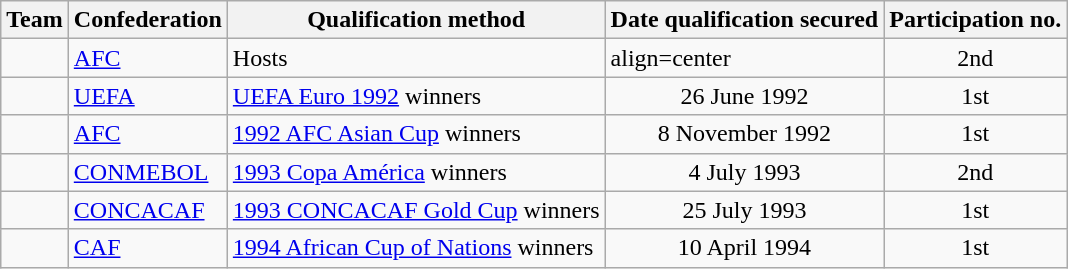<table class="wikitable sortable">
<tr>
<th>Team</th>
<th>Confederation</th>
<th>Qualification method</th>
<th>Date qualification secured</th>
<th>Participation no.</th>
</tr>
<tr>
<td></td>
<td><a href='#'>AFC</a></td>
<td>Hosts</td>
<td>align=center </td>
<td align=center>2nd</td>
</tr>
<tr>
<td></td>
<td><a href='#'>UEFA</a></td>
<td><a href='#'>UEFA Euro 1992</a> winners</td>
<td align=center>26 June 1992</td>
<td align=center>1st</td>
</tr>
<tr>
<td></td>
<td><a href='#'>AFC</a></td>
<td><a href='#'>1992 AFC Asian Cup</a> winners</td>
<td align=center>8 November 1992</td>
<td align=center>1st</td>
</tr>
<tr>
<td></td>
<td><a href='#'>CONMEBOL</a></td>
<td><a href='#'>1993 Copa América</a> winners</td>
<td align=center>4 July 1993</td>
<td align=center>2nd</td>
</tr>
<tr>
<td></td>
<td><a href='#'>CONCACAF</a></td>
<td><a href='#'>1993 CONCACAF Gold Cup</a> winners</td>
<td align=center>25 July 1993</td>
<td align=center>1st</td>
</tr>
<tr>
<td></td>
<td><a href='#'>CAF</a></td>
<td><a href='#'>1994 African Cup of Nations</a> winners</td>
<td align=center>10 April 1994</td>
<td align=center>1st</td>
</tr>
</table>
